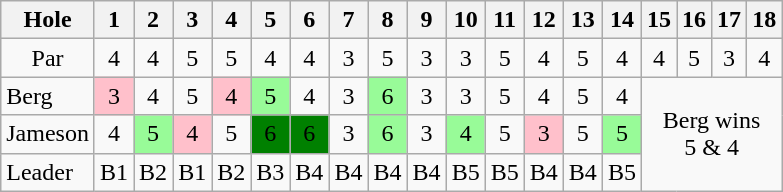<table class="wikitable" style="text-align:center">
<tr>
<th>Hole</th>
<th> 1 </th>
<th> 2 </th>
<th> 3 </th>
<th> 4 </th>
<th> 5 </th>
<th> 6 </th>
<th> 7 </th>
<th> 8 </th>
<th> 9 </th>
<th>10</th>
<th>11</th>
<th>12</th>
<th>13</th>
<th>14</th>
<th>15</th>
<th>16</th>
<th>17</th>
<th>18</th>
</tr>
<tr>
<td>Par</td>
<td>4</td>
<td>4</td>
<td>5</td>
<td>5</td>
<td>4</td>
<td>4</td>
<td>3</td>
<td>5</td>
<td>3</td>
<td>3</td>
<td>5</td>
<td>4</td>
<td>5</td>
<td>4</td>
<td>4</td>
<td>5</td>
<td>3</td>
<td>4</td>
</tr>
<tr>
<td align=left> Berg</td>
<td style="background: Pink;">3</td>
<td>4</td>
<td>5</td>
<td style="background: Pink;">4</td>
<td style="background: PaleGreen;">5</td>
<td>4</td>
<td>3</td>
<td style="background: PaleGreen;">6</td>
<td>3</td>
<td>3</td>
<td>5</td>
<td>4</td>
<td>5</td>
<td>4</td>
<td rowspan=3 colspan=4>Berg wins<br>5 & 4</td>
</tr>
<tr>
<td align=left> Jameson</td>
<td>4</td>
<td style="background: PaleGreen;">5</td>
<td style="background: Pink;">4</td>
<td>5</td>
<td style="background: Green;">6</td>
<td style="background: Green;">6</td>
<td>3</td>
<td style="background: PaleGreen;">6</td>
<td>3</td>
<td style="background: PaleGreen;">4</td>
<td>5</td>
<td style="background: Pink;">3</td>
<td>5</td>
<td style="background: PaleGreen;">5</td>
</tr>
<tr>
<td align=left>Leader</td>
<td>B1</td>
<td>B2</td>
<td>B1</td>
<td>B2</td>
<td>B3</td>
<td>B4</td>
<td>B4</td>
<td>B4</td>
<td>B4</td>
<td>B5</td>
<td>B5</td>
<td>B4</td>
<td>B4</td>
<td>B5</td>
</tr>
</table>
